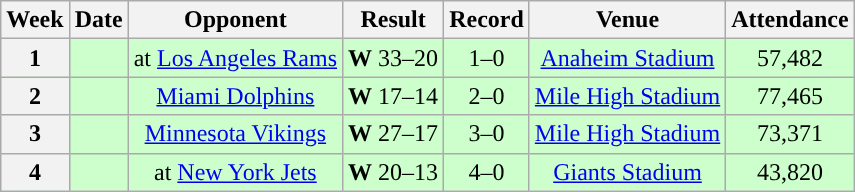<table class="wikitable" style="text-align:center">
<tr>
<th>Week</th>
<th>Date</th>
<th>Opponent</th>
<th>Result</th>
<th>Record</th>
<th>Venue</th>
<th>Attendance</th>
</tr>
<tr style="background:#cfc">
<th>1</th>
<td></td>
<td>at <a href='#'>Los Angeles Rams</a></td>
<td><strong>W</strong> 33–20</td>
<td>1–0</td>
<td><a href='#'>Anaheim Stadium</a></td>
<td>57,482</td>
</tr>
<tr style="background:#cfc">
<th>2</th>
<td></td>
<td><a href='#'>Miami Dolphins</a></td>
<td><strong>W</strong> 17–14</td>
<td>2–0</td>
<td><a href='#'>Mile High Stadium</a></td>
<td>77,465</td>
</tr>
<tr style="background:#cfc">
<th>3</th>
<td></td>
<td><a href='#'>Minnesota Vikings</a></td>
<td><strong>W</strong> 27–17</td>
<td>3–0</td>
<td><a href='#'>Mile High Stadium</a></td>
<td>73,371</td>
</tr>
<tr style="background:#cfc">
<th>4</th>
<td></td>
<td>at <a href='#'>New York Jets</a></td>
<td><strong>W</strong> 20–13</td>
<td>4–0</td>
<td><a href='#'>Giants Stadium</a></td>
<td>43,820</td>
</tr>
</table>
